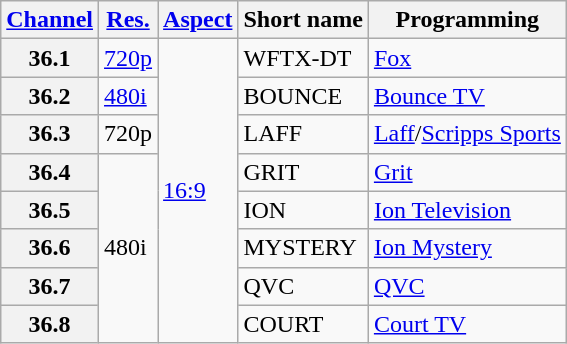<table class="wikitable">
<tr>
<th scope = "col"><a href='#'>Channel</a></th>
<th scope = "col"><a href='#'>Res.</a></th>
<th scope = "col"><a href='#'>Aspect</a></th>
<th scope = "col">Short name</th>
<th scope = "col">Programming</th>
</tr>
<tr>
<th scope = "col">36.1</th>
<td><a href='#'>720p</a></td>
<td rowspan="8"><a href='#'>16:9</a></td>
<td>WFTX-DT</td>
<td><a href='#'>Fox</a></td>
</tr>
<tr>
<th scope = "col">36.2</th>
<td><a href='#'>480i</a></td>
<td>BOUNCE</td>
<td><a href='#'>Bounce TV</a></td>
</tr>
<tr>
<th scope = "col">36.3</th>
<td>720p</td>
<td>LAFF</td>
<td><a href='#'>Laff</a>/<a href='#'>Scripps Sports</a></td>
</tr>
<tr>
<th scope = "col">36.4</th>
<td rowspan=5>480i</td>
<td>GRIT</td>
<td><a href='#'>Grit</a></td>
</tr>
<tr>
<th scope = "col">36.5</th>
<td>ION</td>
<td><a href='#'>Ion Television</a></td>
</tr>
<tr>
<th scope = "col">36.6</th>
<td>MYSTERY</td>
<td><a href='#'>Ion Mystery</a></td>
</tr>
<tr>
<th scope = "col">36.7</th>
<td>QVC</td>
<td><a href='#'>QVC</a></td>
</tr>
<tr>
<th scope = "col">36.8</th>
<td>COURT</td>
<td><a href='#'>Court TV</a></td>
</tr>
</table>
